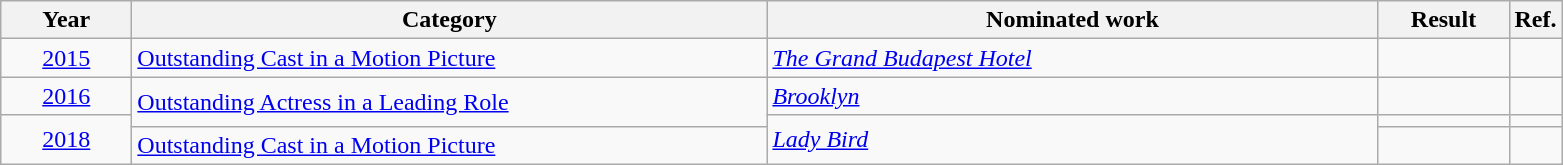<table class=wikitable>
<tr>
<th scope="col" style="width:5em;">Year</th>
<th scope="col" style="width:26em;">Category</th>
<th scope="col" style="width:25em;">Nominated work</th>
<th scope="col" style="width:5em;">Result</th>
<th>Ref.</th>
</tr>
<tr>
<td style="text-align:center;"><a href='#'>2015</a></td>
<td><a href='#'>Outstanding Cast in a Motion Picture</a></td>
<td><em><a href='#'>The Grand Budapest Hotel</a></em></td>
<td></td>
<td align="center"></td>
</tr>
<tr>
<td style="text-align:center;"><a href='#'>2016</a></td>
<td rowspan="2"><a href='#'>Outstanding Actress in a Leading Role</a></td>
<td><em><a href='#'>Brooklyn</a></em></td>
<td></td>
<td align="center"></td>
</tr>
<tr>
<td style="text-align:center;", rowspan="2"><a href='#'>2018</a></td>
<td rowspan="2"><em><a href='#'>Lady Bird</a></em></td>
<td></td>
<td align="center"></td>
</tr>
<tr>
<td><a href='#'>Outstanding Cast in a Motion Picture</a></td>
<td></td>
<td align="center"></td>
</tr>
</table>
